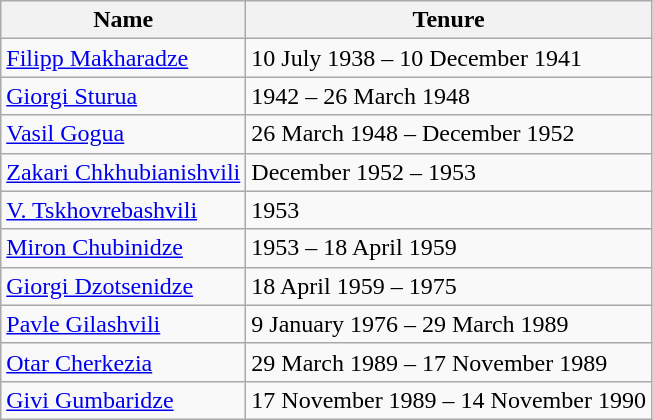<table class="wikitable">
<tr>
<th>Name</th>
<th>Tenure</th>
</tr>
<tr>
<td><a href='#'>Filipp Makharadze</a></td>
<td>10 July 1938 – 10 December 1941</td>
</tr>
<tr>
<td><a href='#'>Giorgi Sturua</a></td>
<td>1942 – 26 March 1948</td>
</tr>
<tr>
<td><a href='#'>Vasil Gogua</a></td>
<td>26 March 1948 –    December 1952</td>
</tr>
<tr>
<td><a href='#'>Zakari Chkhubianishvili</a></td>
<td>December 1952 –        1953</td>
</tr>
<tr>
<td><a href='#'>V. Tskhovrebashvili</a></td>
<td>1953</td>
</tr>
<tr>
<td><a href='#'>Miron Chubinidze</a></td>
<td>1953 – 18 April 1959</td>
</tr>
<tr>
<td><a href='#'>Giorgi Dzotsenidze</a></td>
<td>18 April 1959 –        1975</td>
</tr>
<tr>
<td><a href='#'>Pavle Gilashvili</a></td>
<td>9 January 1976 – 29 March 1989</td>
</tr>
<tr>
<td><a href='#'>Otar Cherkezia</a></td>
<td>29 March 1989 – 17 November 1989</td>
</tr>
<tr>
<td><a href='#'>Givi Gumbaridze</a></td>
<td>17 November 1989 – 14 November 1990</td>
</tr>
</table>
